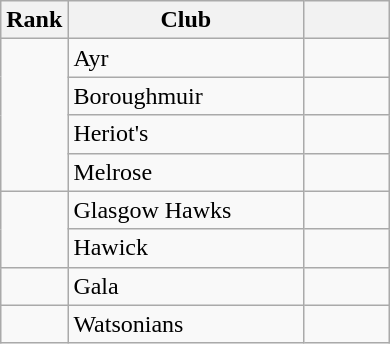<table class="wikitable sortable">
<tr>
<th>Rank</th>
<th width=150px>Club</th>
<th width=50px></th>
</tr>
<tr>
<td rowspan=4></td>
<td>Ayr</td>
<td></td>
</tr>
<tr>
<td>Boroughmuir</td>
<td></td>
</tr>
<tr>
<td>Heriot's</td>
<td></td>
</tr>
<tr>
<td>Melrose</td>
<td></td>
</tr>
<tr>
<td rowspan=2></td>
<td>Glasgow Hawks</td>
<td></td>
</tr>
<tr>
<td>Hawick</td>
<td></td>
</tr>
<tr>
<td></td>
<td>Gala</td>
<td></td>
</tr>
<tr>
<td></td>
<td>Watsonians</td>
<td></td>
</tr>
</table>
